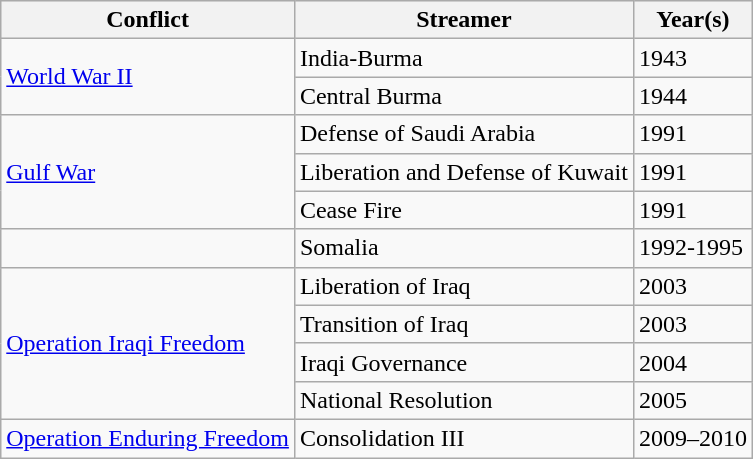<table class=wikitable>
<tr bgcolor="#efefef">
<th>Conflict</th>
<th>Streamer</th>
<th>Year(s)</th>
</tr>
<tr>
<td rowspan="2"><a href='#'>World War II</a> <br> </td>
<td>India-Burma</td>
<td>1943</td>
</tr>
<tr>
<td>Central Burma</td>
<td>1944</td>
</tr>
<tr>
<td rowspan="3"><a href='#'>Gulf War</a> <br> </td>
<td>Defense of Saudi Arabia</td>
<td>1991</td>
</tr>
<tr>
<td>Liberation and Defense of Kuwait</td>
<td>1991</td>
</tr>
<tr>
<td>Cease Fire</td>
<td>1991</td>
</tr>
<tr>
<td></td>
<td>Somalia</td>
<td>1992-1995</td>
</tr>
<tr>
<td rowspan="4"><a href='#'>Operation Iraqi Freedom</a><br> </td>
<td>Liberation of Iraq</td>
<td>2003</td>
</tr>
<tr>
<td>Transition of Iraq</td>
<td>2003</td>
</tr>
<tr>
<td>Iraqi Governance</td>
<td>2004</td>
</tr>
<tr>
<td>National Resolution</td>
<td>2005</td>
</tr>
<tr>
<td rowspan="1"><a href='#'>Operation Enduring Freedom</a> <br> </td>
<td>Consolidation III</td>
<td>2009–2010</td>
</tr>
</table>
